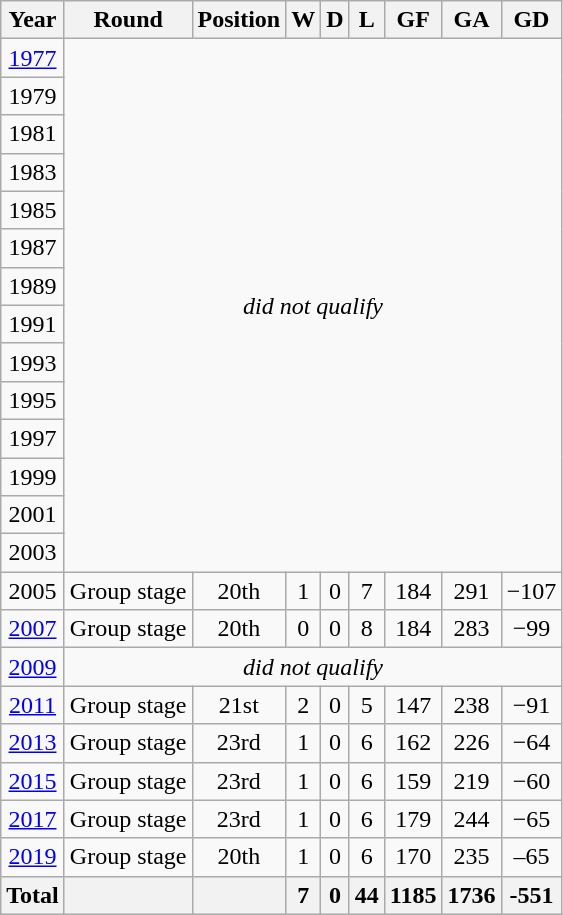<table class="wikitable" style="text-align: center;">
<tr>
<th>Year</th>
<th>Round</th>
<th>Position</th>
<th>W</th>
<th>D</th>
<th>L</th>
<th>GF</th>
<th>GA</th>
<th>GD</th>
</tr>
<tr>
<td> <a href='#'>1977</a></td>
<td colspan="8" rowspan="14"><em>did not qualify</em></td>
</tr>
<tr>
<td> 1979</td>
</tr>
<tr>
<td> 1981</td>
</tr>
<tr>
<td> 1983</td>
</tr>
<tr>
<td> 1985</td>
</tr>
<tr>
<td> 1987</td>
</tr>
<tr>
<td> 1989</td>
</tr>
<tr>
<td> 1991</td>
</tr>
<tr>
<td> 1993</td>
</tr>
<tr>
<td> 1995</td>
</tr>
<tr>
<td>  1997</td>
</tr>
<tr>
<td>  1999</td>
</tr>
<tr>
<td>  2001</td>
</tr>
<tr>
<td>  2003</td>
</tr>
<tr>
<td> 2005</td>
<td>Group stage</td>
<td>20th</td>
<td>1</td>
<td>0</td>
<td>7</td>
<td>184</td>
<td>291</td>
<td>−107</td>
</tr>
<tr>
<td> <a href='#'>2007</a></td>
<td>Group stage</td>
<td>20th</td>
<td>0</td>
<td>0</td>
<td>8</td>
<td>184</td>
<td>283</td>
<td>−99</td>
</tr>
<tr>
<td> <a href='#'>2009</a></td>
<td colspan="8" rowspan="1"><em>did not qualify</em></td>
</tr>
<tr>
<td> <a href='#'>2011</a></td>
<td>Group stage</td>
<td>21st</td>
<td>2</td>
<td>0</td>
<td>5</td>
<td>147</td>
<td>238</td>
<td>−91</td>
</tr>
<tr>
<td>  <a href='#'>2013</a></td>
<td>Group stage</td>
<td>23rd</td>
<td>1</td>
<td>0</td>
<td>6</td>
<td>162</td>
<td>226</td>
<td>−64</td>
</tr>
<tr>
<td> <a href='#'>2015</a></td>
<td>Group stage</td>
<td>23rd</td>
<td>1</td>
<td>0</td>
<td>6</td>
<td>159</td>
<td>219</td>
<td>−60</td>
</tr>
<tr>
<td> <a href='#'>2017</a></td>
<td>Group stage</td>
<td>23rd</td>
<td>1</td>
<td>0</td>
<td>6</td>
<td>179</td>
<td>244</td>
<td>−65</td>
</tr>
<tr>
<td> <a href='#'>2019</a></td>
<td>Group stage</td>
<td>20th</td>
<td>1</td>
<td>0</td>
<td>6</td>
<td>170</td>
<td>235</td>
<td>–65</td>
</tr>
<tr>
<th>Total</th>
<th></th>
<th></th>
<th>7</th>
<th>0</th>
<th>44</th>
<th>1185</th>
<th>1736</th>
<th>-551</th>
</tr>
</table>
